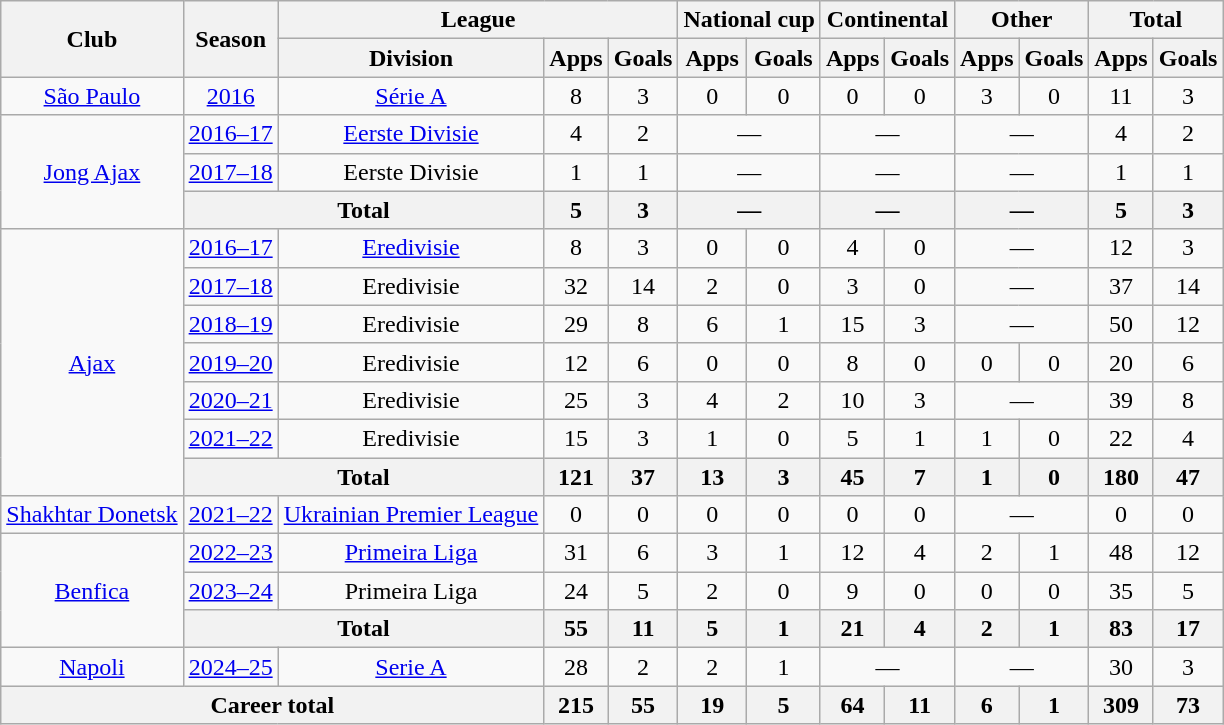<table class="wikitable" style="text-align: center">
<tr>
<th rowspan="2">Club</th>
<th rowspan="2">Season</th>
<th colspan="3">League</th>
<th colspan="2">National cup</th>
<th colspan="2">Continental</th>
<th colspan="2">Other</th>
<th colspan="2">Total</th>
</tr>
<tr>
<th>Division</th>
<th>Apps</th>
<th>Goals</th>
<th>Apps</th>
<th>Goals</th>
<th>Apps</th>
<th>Goals</th>
<th>Apps</th>
<th>Goals</th>
<th>Apps</th>
<th>Goals</th>
</tr>
<tr>
<td><a href='#'>São Paulo</a></td>
<td><a href='#'>2016</a></td>
<td><a href='#'>Série A</a></td>
<td>8</td>
<td>3</td>
<td>0</td>
<td>0</td>
<td>0</td>
<td>0</td>
<td>3</td>
<td>0</td>
<td>11</td>
<td>3</td>
</tr>
<tr>
<td rowspan="3"><a href='#'>Jong Ajax</a></td>
<td><a href='#'>2016–17</a></td>
<td><a href='#'>Eerste Divisie</a></td>
<td>4</td>
<td>2</td>
<td colspan="2">—</td>
<td colspan="2">—</td>
<td colspan="2">—</td>
<td>4</td>
<td>2</td>
</tr>
<tr>
<td><a href='#'>2017–18</a></td>
<td>Eerste Divisie</td>
<td>1</td>
<td>1</td>
<td colspan="2">—</td>
<td colspan="2">—</td>
<td colspan="2">—</td>
<td>1</td>
<td>1</td>
</tr>
<tr>
<th colspan="2">Total</th>
<th>5</th>
<th>3</th>
<th colspan="2">—</th>
<th colspan="2">—</th>
<th colspan="2">—</th>
<th>5</th>
<th>3</th>
</tr>
<tr>
<td rowspan="7"><a href='#'>Ajax</a></td>
<td><a href='#'>2016–17</a></td>
<td><a href='#'>Eredivisie</a></td>
<td>8</td>
<td>3</td>
<td>0</td>
<td>0</td>
<td>4</td>
<td>0</td>
<td colspan="2">—</td>
<td>12</td>
<td>3</td>
</tr>
<tr>
<td><a href='#'>2017–18</a></td>
<td>Eredivisie</td>
<td>32</td>
<td>14</td>
<td>2</td>
<td>0</td>
<td>3</td>
<td>0</td>
<td colspan="2">—</td>
<td>37</td>
<td>14</td>
</tr>
<tr>
<td><a href='#'>2018–19</a></td>
<td>Eredivisie</td>
<td>29</td>
<td>8</td>
<td>6</td>
<td>1</td>
<td>15</td>
<td>3</td>
<td colspan="2">—</td>
<td>50</td>
<td>12</td>
</tr>
<tr>
<td><a href='#'>2019–20</a></td>
<td>Eredivisie</td>
<td>12</td>
<td>6</td>
<td>0</td>
<td>0</td>
<td>8</td>
<td>0</td>
<td>0</td>
<td>0</td>
<td>20</td>
<td>6</td>
</tr>
<tr>
<td><a href='#'>2020–21</a></td>
<td>Eredivisie</td>
<td>25</td>
<td>3</td>
<td>4</td>
<td>2</td>
<td>10</td>
<td>3</td>
<td colspan="2">—</td>
<td>39</td>
<td>8</td>
</tr>
<tr>
<td><a href='#'>2021–22</a></td>
<td>Eredivisie</td>
<td>15</td>
<td>3</td>
<td>1</td>
<td>0</td>
<td>5</td>
<td>1</td>
<td>1</td>
<td>0</td>
<td>22</td>
<td>4</td>
</tr>
<tr>
<th colspan="2">Total</th>
<th>121</th>
<th>37</th>
<th>13</th>
<th>3</th>
<th>45</th>
<th>7</th>
<th>1</th>
<th>0</th>
<th>180</th>
<th>47</th>
</tr>
<tr>
<td><a href='#'>Shakhtar Donetsk</a></td>
<td><a href='#'>2021–22</a></td>
<td><a href='#'>Ukrainian Premier League</a></td>
<td>0</td>
<td>0</td>
<td>0</td>
<td>0</td>
<td>0</td>
<td>0</td>
<td colspan="2">—</td>
<td>0</td>
<td>0</td>
</tr>
<tr>
<td rowspan="3"><a href='#'>Benfica</a></td>
<td><a href='#'>2022–23</a></td>
<td><a href='#'>Primeira Liga</a></td>
<td>31</td>
<td>6</td>
<td>3</td>
<td>1</td>
<td>12</td>
<td>4</td>
<td>2</td>
<td>1</td>
<td>48</td>
<td>12</td>
</tr>
<tr>
<td><a href='#'>2023–24</a></td>
<td>Primeira Liga</td>
<td>24</td>
<td>5</td>
<td>2</td>
<td>0</td>
<td>9</td>
<td>0</td>
<td>0</td>
<td>0</td>
<td>35</td>
<td>5</td>
</tr>
<tr>
<th colspan="2">Total</th>
<th>55</th>
<th>11</th>
<th>5</th>
<th>1</th>
<th>21</th>
<th>4</th>
<th>2</th>
<th>1</th>
<th>83</th>
<th>17</th>
</tr>
<tr>
<td><a href='#'>Napoli</a></td>
<td><a href='#'>2024–25</a></td>
<td><a href='#'>Serie A</a></td>
<td>28</td>
<td>2</td>
<td>2</td>
<td>1</td>
<td colspan="2">—</td>
<td colspan="2">—</td>
<td>30</td>
<td>3</td>
</tr>
<tr>
<th colspan="3">Career total</th>
<th>215</th>
<th>55</th>
<th>19</th>
<th>5</th>
<th>64</th>
<th>11</th>
<th>6</th>
<th>1</th>
<th>309</th>
<th>73</th>
</tr>
</table>
